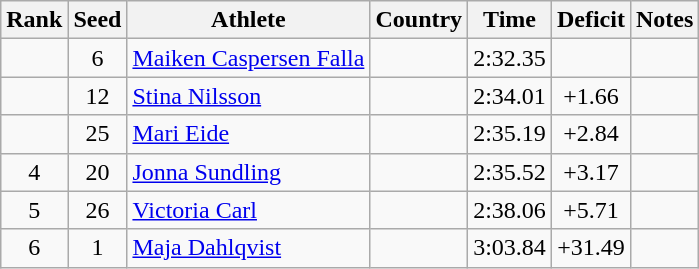<table class="wikitable sortable" style="text-align:center">
<tr>
<th>Rank</th>
<th>Seed</th>
<th>Athlete</th>
<th>Country</th>
<th>Time</th>
<th>Deficit</th>
<th>Notes</th>
</tr>
<tr>
<td></td>
<td>6</td>
<td align=left><a href='#'>Maiken Caspersen Falla</a></td>
<td align=left></td>
<td>2:32.35</td>
<td></td>
<td></td>
</tr>
<tr>
<td></td>
<td>12</td>
<td align=left><a href='#'>Stina Nilsson</a></td>
<td align=left></td>
<td>2:34.01</td>
<td>+1.66</td>
<td></td>
</tr>
<tr>
<td></td>
<td>25</td>
<td align=left><a href='#'>Mari Eide</a></td>
<td align=left></td>
<td>2:35.19</td>
<td>+2.84</td>
<td></td>
</tr>
<tr>
<td>4</td>
<td>20</td>
<td align=left><a href='#'>Jonna Sundling</a></td>
<td align=left></td>
<td>2:35.52</td>
<td>+3.17</td>
<td></td>
</tr>
<tr>
<td>5</td>
<td>26</td>
<td align=left><a href='#'>Victoria Carl</a></td>
<td align=left></td>
<td>2:38.06</td>
<td>+5.71</td>
<td></td>
</tr>
<tr>
<td>6</td>
<td>1</td>
<td align=left><a href='#'>Maja Dahlqvist</a></td>
<td align=left></td>
<td>3:03.84</td>
<td>+31.49</td>
<td></td>
</tr>
</table>
